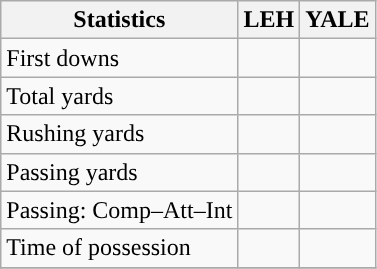<table class="wikitable" style="float: left;">
<tr>
<th>Statistics</th>
<th>LEH</th>
<th>YALE</th>
</tr>
<tr>
<td>First downs</td>
<td></td>
<td></td>
</tr>
<tr>
<td>Total yards</td>
<td></td>
<td></td>
</tr>
<tr>
<td>Rushing yards</td>
<td></td>
<td></td>
</tr>
<tr>
<td>Passing yards</td>
<td></td>
<td></td>
</tr>
<tr>
<td>Passing: Comp–Att–Int</td>
<td></td>
<td></td>
</tr>
<tr>
<td>Time of possession</td>
<td></td>
<td></td>
</tr>
<tr>
</tr>
</table>
